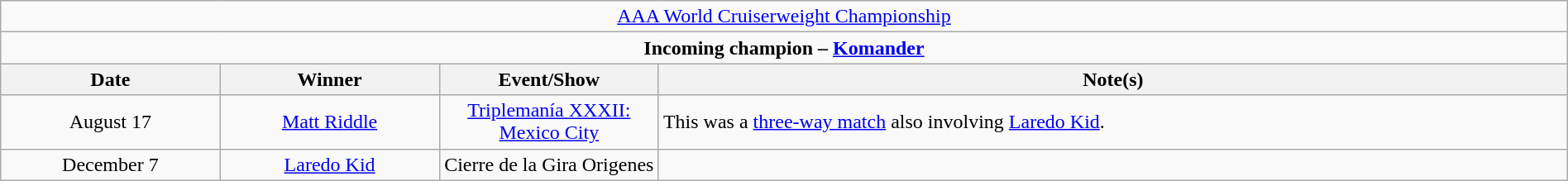<table class="wikitable" style="text-align:center; width:100%;">
<tr>
<td colspan="4" style="text-align: center;"><a href='#'>AAA World Cruiserweight Championship</a></td>
</tr>
<tr>
<td colspan="4" style="text-align: center;"><strong>Incoming champion – <a href='#'>Komander</a></strong></td>
</tr>
<tr>
<th width=14%>Date</th>
<th width=14%>Winner</th>
<th width=14%>Event/Show</th>
<th width=58%>Note(s)</th>
</tr>
<tr>
<td>August 17</td>
<td><a href='#'>Matt Riddle</a></td>
<td><a href='#'>Triplemanía XXXII: Mexico City</a></td>
<td align=left>This was a <a href='#'>three-way match</a> also involving <a href='#'>Laredo Kid</a>.</td>
</tr>
<tr>
<td>December 7</td>
<td><a href='#'>Laredo Kid</a></td>
<td>Cierre de la Gira Origenes</td>
<td></td>
</tr>
</table>
